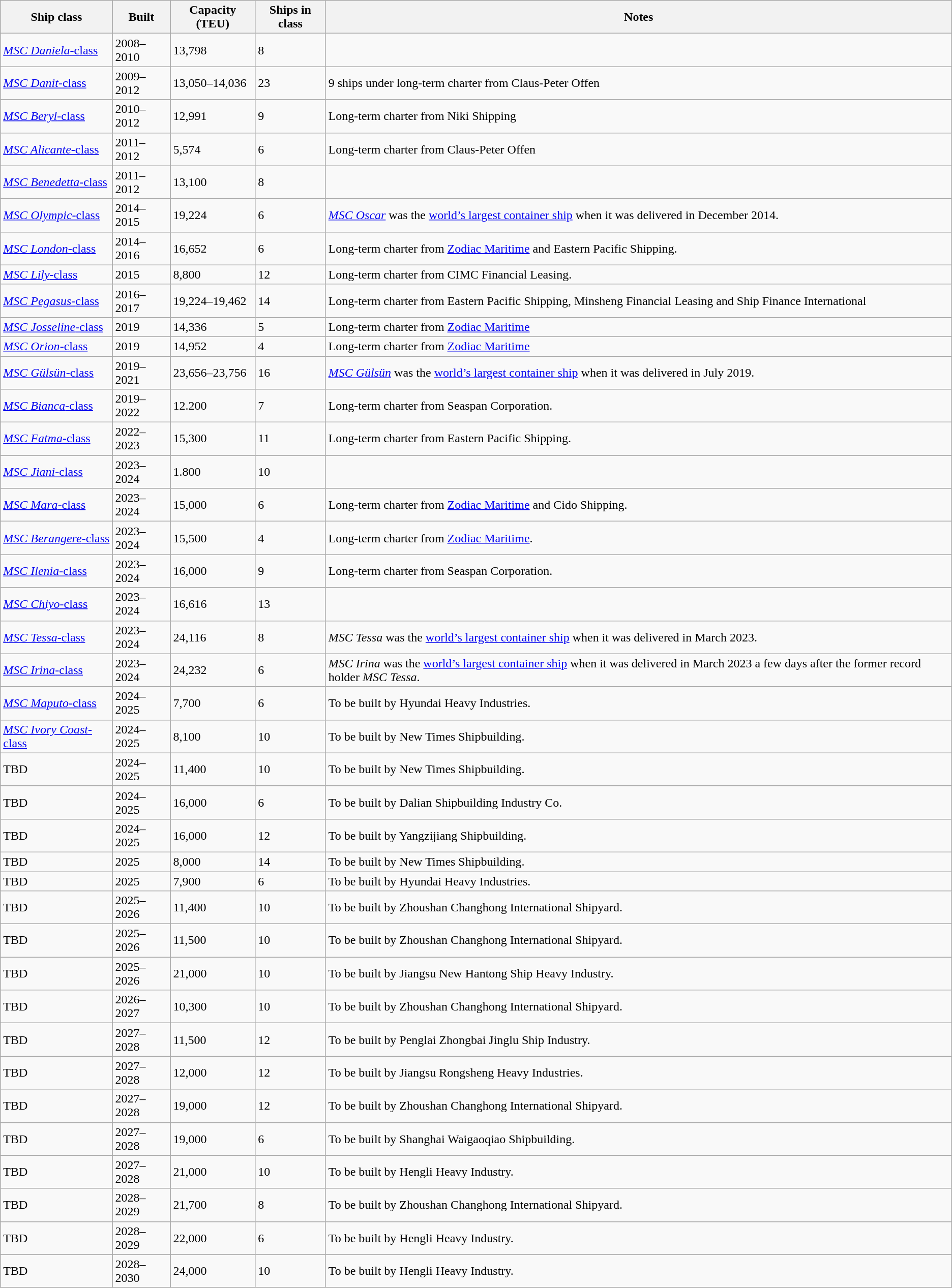<table class="wikitable">
<tr>
<th>Ship class</th>
<th>Built</th>
<th>Capacity (TEU)</th>
<th>Ships in class</th>
<th>Notes</th>
</tr>
<tr>
<td><a href='#'><em>MSC Daniela</em>-class</a></td>
<td>2008–2010</td>
<td>13,798</td>
<td>8</td>
<td></td>
</tr>
<tr>
<td><a href='#'><em>MSC Danit</em>-class</a></td>
<td>2009–2012</td>
<td>13,050–14,036</td>
<td>23</td>
<td>9 ships under long-term charter from Claus-Peter Offen</td>
</tr>
<tr>
<td><a href='#'><em>MSC Beryl</em>-class</a></td>
<td>2010–2012</td>
<td>12,991</td>
<td>9</td>
<td>Long-term charter from Niki Shipping</td>
</tr>
<tr>
<td><a href='#'><em>MSC Alicante</em>-class</a></td>
<td>2011–2012</td>
<td>5,574</td>
<td>6</td>
<td>Long-term charter from Claus-Peter Offen</td>
</tr>
<tr>
<td><a href='#'><em>MSC Benedetta</em>-class</a></td>
<td>2011–2012</td>
<td>13,100</td>
<td>8</td>
<td></td>
</tr>
<tr>
<td><a href='#'><em>MSC Olympic</em>-class</a></td>
<td>2014–2015</td>
<td>19,224</td>
<td>6</td>
<td><a href='#'><em>MSC Oscar</em></a> was the <a href='#'>world’s largest container ship</a> when it was delivered in December 2014.</td>
</tr>
<tr>
<td><a href='#'><em>MSC London</em>-class</a></td>
<td>2014–2016</td>
<td>16,652</td>
<td>6</td>
<td>Long-term charter from <a href='#'>Zodiac Maritime</a> and Eastern Pacific Shipping.</td>
</tr>
<tr>
<td><a href='#'><em>MSC Lily</em>-class</a></td>
<td>2015</td>
<td>8,800</td>
<td>12</td>
<td>Long-term charter from CIMC Financial Leasing.</td>
</tr>
<tr>
<td><a href='#'><em>MSC Pegasus-</em>class</a></td>
<td>2016–2017</td>
<td>19,224–19,462</td>
<td>14</td>
<td>Long-term charter from Eastern Pacific Shipping, Minsheng Financial Leasing and Ship Finance International</td>
</tr>
<tr>
<td><a href='#'><em>MSC Josseline</em>-class</a></td>
<td>2019</td>
<td>14,336</td>
<td>5</td>
<td>Long-term charter from <a href='#'>Zodiac Maritime</a></td>
</tr>
<tr>
<td><a href='#'><em>MSC Orion</em>-class</a></td>
<td>2019</td>
<td>14,952</td>
<td>4</td>
<td>Long-term charter from <a href='#'>Zodiac Maritime</a></td>
</tr>
<tr>
<td><a href='#'><em>MSC Gülsün</em>-class</a></td>
<td>2019–2021</td>
<td>23,656–23,756</td>
<td>16</td>
<td><em><a href='#'>MSC Gülsün</a></em> was the <a href='#'>world’s largest container ship</a> when it was delivered in July 2019.</td>
</tr>
<tr>
<td><a href='#'><em>MSC Bianca</em>-class</a></td>
<td>2019–2022</td>
<td>12.200</td>
<td>7</td>
<td>Long-term charter from Seaspan Corporation.</td>
</tr>
<tr>
<td><a href='#'><em>MSC Fatma</em>-class</a></td>
<td>2022–2023</td>
<td>15,300</td>
<td>11</td>
<td>Long-term charter from Eastern Pacific Shipping.</td>
</tr>
<tr>
<td><a href='#'><em>MSC Jiani</em>-class</a></td>
<td>2023–2024</td>
<td>1.800</td>
<td>10</td>
<td></td>
</tr>
<tr>
<td><a href='#'><em>MSC Mara</em>-class</a></td>
<td>2023–2024</td>
<td>15,000</td>
<td>6</td>
<td>Long-term charter from <a href='#'>Zodiac Maritime</a> and Cido Shipping.</td>
</tr>
<tr>
<td><a href='#'><em>MSC Berangere</em>-class</a></td>
<td>2023–2024</td>
<td>15,500</td>
<td>4</td>
<td>Long-term charter from <a href='#'>Zodiac Maritime</a>.</td>
</tr>
<tr>
<td><a href='#'><em>MSC Ilenia</em>-class</a></td>
<td>2023–2024</td>
<td>16,000</td>
<td>9</td>
<td>Long-term charter from Seaspan Corporation.</td>
</tr>
<tr>
<td><a href='#'><em>MSC Chiyo</em>-class</a></td>
<td>2023–2024</td>
<td>16,616</td>
<td>13</td>
<td></td>
</tr>
<tr>
<td><a href='#'><em>MSC Tessa</em>-class</a></td>
<td>2023–2024</td>
<td>24,116</td>
<td>8</td>
<td><em>MSC Tessa</em> was the <a href='#'>world’s largest container ship</a> when it was delivered in March 2023.</td>
</tr>
<tr>
<td><a href='#'><em>MSC Irina</em>-class</a></td>
<td>2023–2024</td>
<td>24,232</td>
<td>6</td>
<td><em>MSC</em> <em>Irina</em> was the <a href='#'>world’s largest container ship</a> when it was delivered in March 2023 a few days after the former record holder <em>MSC Tessa</em>.</td>
</tr>
<tr>
<td><a href='#'><em>MSC Maputo</em>-class</a></td>
<td>2024–2025</td>
<td>7,700</td>
<td>6</td>
<td>To be built by Hyundai Heavy Industries.</td>
</tr>
<tr>
<td><a href='#'><em>MSC Ivory Coast</em>-class</a></td>
<td>2024–2025</td>
<td>8,100</td>
<td>10</td>
<td>To be built by New Times Shipbuilding.</td>
</tr>
<tr>
<td>TBD</td>
<td>2024–2025</td>
<td>11,400</td>
<td>10</td>
<td>To be built by New Times Shipbuilding.</td>
</tr>
<tr>
<td>TBD</td>
<td>2024–2025</td>
<td>16,000</td>
<td>6</td>
<td>To be built by Dalian Shipbuilding Industry Co.</td>
</tr>
<tr>
<td>TBD</td>
<td>2024–2025</td>
<td>16,000</td>
<td>12</td>
<td>To be built by Yangzijiang Shipbuilding.</td>
</tr>
<tr>
<td>TBD</td>
<td>2025</td>
<td>8,000</td>
<td>14</td>
<td>To be built by New Times Shipbuilding.</td>
</tr>
<tr>
<td>TBD</td>
<td>2025</td>
<td>7,900</td>
<td>6</td>
<td>To be built by Hyundai Heavy Industries.</td>
</tr>
<tr>
<td>TBD</td>
<td>2025–2026</td>
<td>11,400</td>
<td>10</td>
<td>To be built by Zhoushan Changhong International Shipyard.</td>
</tr>
<tr>
<td>TBD</td>
<td>2025–2026</td>
<td>11,500</td>
<td>10</td>
<td>To be built by Zhoushan Changhong International Shipyard.</td>
</tr>
<tr>
<td>TBD</td>
<td>2025–2026</td>
<td>21,000</td>
<td>10</td>
<td>To be built by Jiangsu New Hantong Ship Heavy Industry.</td>
</tr>
<tr>
<td>TBD</td>
<td>2026–2027</td>
<td>10,300</td>
<td>10</td>
<td>To be built by Zhoushan Changhong International Shipyard.</td>
</tr>
<tr>
<td>TBD</td>
<td>2027–2028</td>
<td>11,500</td>
<td>12</td>
<td>To be built by Penglai Zhongbai Jinglu Ship Industry.</td>
</tr>
<tr>
<td>TBD</td>
<td>2027–2028</td>
<td>12,000</td>
<td>12</td>
<td>To be built by Jiangsu Rongsheng Heavy Industries.</td>
</tr>
<tr>
<td>TBD</td>
<td>2027–2028</td>
<td>19,000</td>
<td>12</td>
<td>To be built by Zhoushan Changhong International Shipyard.</td>
</tr>
<tr>
<td>TBD</td>
<td>2027–2028</td>
<td>19,000</td>
<td>6</td>
<td>To be built by Shanghai Waigaoqiao Shipbuilding.</td>
</tr>
<tr>
<td>TBD</td>
<td>2027–2028</td>
<td>21,000</td>
<td>10</td>
<td>To be built by Hengli Heavy Industry.</td>
</tr>
<tr>
<td>TBD</td>
<td>2028–2029</td>
<td>21,700</td>
<td>8</td>
<td>To be built by Zhoushan Changhong International Shipyard.</td>
</tr>
<tr>
<td>TBD</td>
<td>2028–2029</td>
<td>22,000</td>
<td>6</td>
<td>To be built by Hengli Heavy Industry.</td>
</tr>
<tr>
<td>TBD</td>
<td>2028–2030</td>
<td>24,000</td>
<td>10</td>
<td>To be built by Hengli Heavy Industry.</td>
</tr>
</table>
